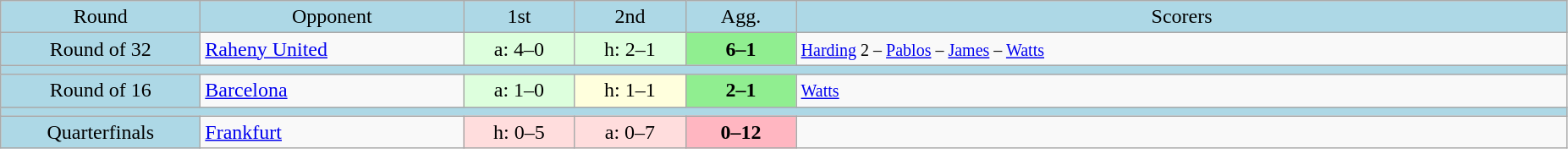<table class="wikitable" style="text-align:center">
<tr bgcolor=lightblue>
<td width=150px>Round</td>
<td width=200px>Opponent</td>
<td width=80px>1st</td>
<td width=80px>2nd</td>
<td width=80px>Agg.</td>
<td width=600px>Scorers</td>
</tr>
<tr>
<td bgcolor=lightblue>Round of 32</td>
<td align=left> <a href='#'>Raheny United</a></td>
<td bgcolor="#ddffdd">a: 4–0</td>
<td bgcolor="#ddffdd">h: 2–1</td>
<td bgcolor=lightgreen><strong>6–1</strong></td>
<td align=left><small><a href='#'>Harding</a> 2 – <a href='#'>Pablos</a> – <a href='#'>James</a> – <a href='#'>Watts</a></small></td>
</tr>
<tr bgcolor=lightblue>
<td colspan=6></td>
</tr>
<tr>
<td bgcolor=lightblue>Round of 16</td>
<td align=left> <a href='#'>Barcelona</a></td>
<td bgcolor="#ddffdd">a: 1–0</td>
<td bgcolor="#ffffdd">h: 1–1</td>
<td bgcolor=lightgreen><strong>2–1</strong></td>
<td align=left><small><a href='#'>Watts</a></small></td>
</tr>
<tr bgcolor=lightblue>
<td colspan=6></td>
</tr>
<tr>
<td bgcolor=lightblue>Quarterfinals</td>
<td align=left> <a href='#'>Frankfurt</a></td>
<td bgcolor="#ffdddd">h: 0–5</td>
<td bgcolor="#ffdddd">a: 0–7</td>
<td bgcolor=lightpink><strong>0–12</strong></td>
</tr>
</table>
